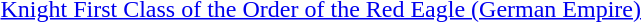<table>
<tr>
<td rowspan=2 style="width:60px; vertical-align:top;"></td>
<td><a href='#'>Knight First Class of the Order of the Red Eagle (German Empire)</a></td>
</tr>
<tr>
<td></td>
</tr>
</table>
